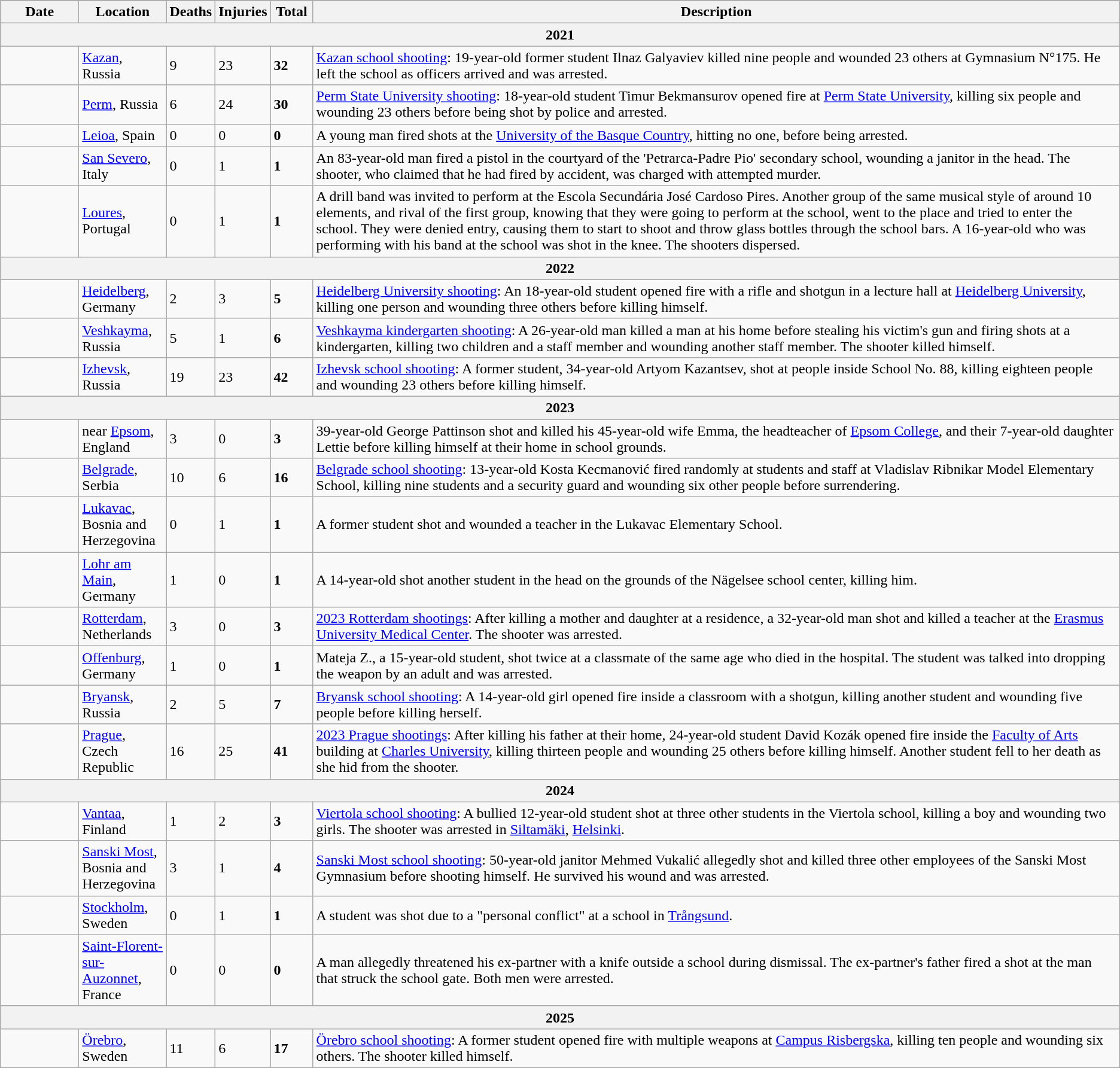<table class="sortable wikitable" style="font-size:100%;" id="2020s">
<tr>
</tr>
<tr>
<th style="width:80px;">Date</th>
<th style="width:90px;">Location</th>
<th style="width:40px;">Deaths</th>
<th style="width:40px;">Injuries</th>
<th style="width:40px;">Total</th>
<th class="unsortable">Description</th>
</tr>
<tr>
<th colspan="7">2021 </th>
</tr>
<tr>
<td></td>
<td><a href='#'>Kazan</a>, Russia</td>
<td>9</td>
<td>23</td>
<td><strong>32</strong></td>
<td><a href='#'>Kazan school shooting</a>: 19-year-old former student Ilnaz Galyaviev killed nine people and wounded 23 others at Gymnasium N°175. He left the school as officers arrived and was arrested.</td>
</tr>
<tr>
<td></td>
<td><a href='#'>Perm</a>, Russia</td>
<td>6</td>
<td>24</td>
<td><strong>30</strong></td>
<td><a href='#'>Perm State University shooting</a>: 18-year-old student Timur Bekmansurov opened fire at <a href='#'>Perm State University</a>, killing six people and wounding 23 others before being shot by police and arrested.</td>
</tr>
<tr>
<td></td>
<td><a href='#'>Leioa</a>, Spain</td>
<td>0</td>
<td>0</td>
<td><strong>0</strong></td>
<td>A young man fired shots at the <a href='#'>University of the Basque Country</a>, hitting no one, before being arrested.</td>
</tr>
<tr>
<td></td>
<td><a href='#'>San Severo</a>, Italy</td>
<td>0</td>
<td>1</td>
<td><strong>1</strong></td>
<td>An 83-year-old man fired a pistol in the courtyard of the 'Petrarca-Padre Pio' secondary school, wounding a janitor in the head. The shooter, who claimed that he had fired by accident, was charged with attempted murder.</td>
</tr>
<tr>
<td></td>
<td><a href='#'>Loures</a>, Portugal</td>
<td>0</td>
<td>1</td>
<td><strong>1</strong></td>
<td>A drill band was invited to perform at the Escola Secundária José Cardoso Pires. Another group of the same musical style of around 10 elements, and rival of the first group, knowing that they were going to perform at the school, went to the place and tried to enter the school. They were denied entry, causing them to start to shoot and throw glass bottles through the school bars. A 16-year-old who was performing with his band at the school was shot in the knee. The shooters dispersed.</td>
</tr>
<tr>
<th colspan="7">2022 </th>
</tr>
<tr>
<td></td>
<td><a href='#'>Heidelberg</a>, Germany</td>
<td>2</td>
<td>3</td>
<td><strong>5</strong></td>
<td><a href='#'>Heidelberg University shooting</a>: An 18-year-old student opened fire with a rifle and shotgun in a lecture hall at <a href='#'>Heidelberg University</a>, killing one person and wounding three others before killing himself.</td>
</tr>
<tr>
<td></td>
<td><a href='#'>Veshkayma</a>, Russia</td>
<td>5</td>
<td>1</td>
<td><strong>6</strong></td>
<td><a href='#'>Veshkayma kindergarten shooting</a>: A 26-year-old man killed a man at his home before stealing his victim's gun and firing shots at a kindergarten, killing two children and a staff member and wounding another staff member. The shooter killed himself.</td>
</tr>
<tr>
<td></td>
<td><a href='#'>Izhevsk</a>, Russia</td>
<td>19</td>
<td>23</td>
<td><strong>42</strong></td>
<td><a href='#'>Izhevsk school shooting</a>: A former student, 34-year-old Artyom Kazantsev, shot at people inside School No. 88, killing eighteen people and wounding 23 others before killing himself.</td>
</tr>
<tr>
<th colspan="7">2023 </th>
</tr>
<tr>
<td></td>
<td>near <a href='#'>Epsom</a>, England</td>
<td>3</td>
<td>0</td>
<td><strong>3</strong></td>
<td>39-year-old George Pattinson shot and killed his 45-year-old wife Emma, the headteacher of <a href='#'>Epsom College</a>, and their 7-year-old daughter Lettie before killing himself at their home in school grounds.</td>
</tr>
<tr>
<td></td>
<td><a href='#'>Belgrade</a>, Serbia</td>
<td>10</td>
<td>6</td>
<td><strong>16</strong></td>
<td><a href='#'>Belgrade school shooting</a>: 13-year-old Kosta Kecmanović fired randomly at students and staff at Vladislav Ribnikar Model Elementary School, killing nine students and a security guard and wounding six other people before surrendering.</td>
</tr>
<tr>
<td></td>
<td><a href='#'>Lukavac</a>, Bosnia and Herzegovina</td>
<td>0</td>
<td>1</td>
<td><strong>1</strong></td>
<td>A former student shot and wounded a teacher in the Lukavac Elementary School.</td>
</tr>
<tr>
<td></td>
<td><a href='#'>Lohr am Main</a>, Germany</td>
<td>1</td>
<td>0</td>
<td><strong>1</strong></td>
<td>A 14-year-old shot another student in the head on the grounds of the Nägelsee school center, killing him.</td>
</tr>
<tr>
<td></td>
<td><a href='#'>Rotterdam</a>, Netherlands</td>
<td>3</td>
<td>0</td>
<td><strong>3</strong></td>
<td><a href='#'>2023 Rotterdam shootings</a>: After killing a mother and daughter at a residence, a 32-year-old man shot and killed a teacher at the <a href='#'>Erasmus University Medical Center</a>. The shooter was arrested.</td>
</tr>
<tr>
<td></td>
<td><a href='#'>Offenburg</a>, Germany</td>
<td>1</td>
<td>0</td>
<td><strong>1</strong></td>
<td>Mateja Z., a 15-year-old student, shot twice at a classmate of the same age who died in the hospital. The student was talked into dropping the weapon by an adult and was arrested.</td>
</tr>
<tr>
<td></td>
<td><a href='#'>Bryansk</a>, Russia</td>
<td>2</td>
<td>5</td>
<td><strong>7</strong></td>
<td><a href='#'>Bryansk school shooting</a>: A 14-year-old girl opened fire inside a classroom with a shotgun, killing another student and wounding five people before killing herself.</td>
</tr>
<tr>
<td></td>
<td><a href='#'>Prague</a>, Czech Republic</td>
<td>16</td>
<td>25</td>
<td><strong>41</strong></td>
<td><a href='#'>2023 Prague shootings</a>: After killing his father at their home, 24-year-old student David Kozák opened fire inside the <a href='#'>Faculty of Arts</a> building at <a href='#'>Charles University</a>, killing thirteen people and wounding 25 others before killing himself. Another student fell to her death as she hid from the shooter.</td>
</tr>
<tr>
<th colspan="7">2024 </th>
</tr>
<tr>
<td></td>
<td><a href='#'>Vantaa</a>, Finland</td>
<td>1</td>
<td>2</td>
<td><strong>3</strong></td>
<td><a href='#'>Viertola school shooting</a>: A bullied 12-year-old student shot at three other students in the Viertola school, killing a boy and wounding two girls. The shooter was arrested in <a href='#'>Siltamäki</a>, <a href='#'>Helsinki</a>.</td>
</tr>
<tr>
<td></td>
<td><a href='#'>Sanski Most</a>, Bosnia and Herzegovina</td>
<td>3</td>
<td>1</td>
<td><strong>4</strong></td>
<td><a href='#'>Sanski Most school shooting</a>: 50-year-old janitor Mehmed Vukalić allegedly shot and killed three other employees of the Sanski Most Gymnasium before shooting himself. He survived his wound and was arrested.</td>
</tr>
<tr>
<td></td>
<td><a href='#'>Stockholm</a>, Sweden</td>
<td>0</td>
<td>1</td>
<td><strong>1</strong></td>
<td>A student was shot due to a "personal conflict" at a school in <a href='#'>Trångsund</a>.</td>
</tr>
<tr>
<td></td>
<td><a href='#'>Saint-Florent-sur-Auzonnet</a>, France</td>
<td>0</td>
<td>0</td>
<td><strong>0</strong></td>
<td>A man allegedly threatened his ex-partner with a knife outside a school during dismissal. The ex-partner's father fired a shot at the man that struck the school gate. Both men were arrested.</td>
</tr>
<tr>
<th colspan="7">2025 </th>
</tr>
<tr>
<td></td>
<td><a href='#'>Örebro</a>, Sweden</td>
<td>11</td>
<td>6</td>
<td><strong>17</strong></td>
<td><a href='#'>Örebro school shooting</a>: A former student opened fire with multiple weapons at <a href='#'>Campus Risbergska</a>, killing ten people and wounding six others. The shooter killed himself.</td>
</tr>
</table>
